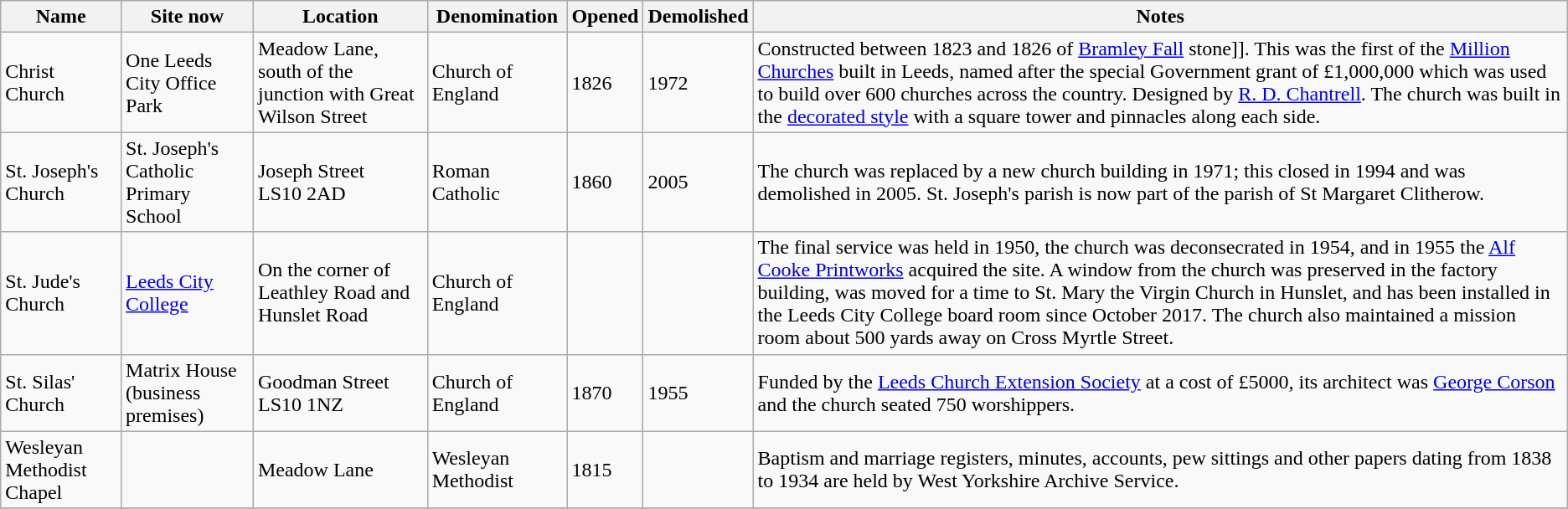<table class="wikitable sortable">
<tr>
<th>Name</th>
<th class="unsortable">Site now</th>
<th>Location</th>
<th>Denomination</th>
<th>Opened</th>
<th>Demolished</th>
<th class="unsortable">Notes</th>
</tr>
<tr>
<td>Christ Church</td>
<td>One Leeds City Office Park</td>
<td>Meadow Lane, south of the junction with Great Wilson Street</td>
<td>Church of England</td>
<td>1826</td>
<td>1972</td>
<td>Constructed between 1823 and 1826 of <a href='#'>Bramley Fall</a> stone]]. This was the first of the <a href='#'>Million Churches</a> built in Leeds, named after the special Government grant of £1,000,000 which was used to build over 600 churches across the country. Designed by  <a href='#'>R. D. Chantrell</a>. The church was built in the <a href='#'>decorated style</a> with a square tower and pinnacles along each side.</td>
</tr>
<tr>
<td>St. Joseph's Church</td>
<td>St. Joseph's Catholic Primary School</td>
<td>Joseph Street<br>LS10 2AD</td>
<td>Roman Catholic</td>
<td>1860</td>
<td>2005</td>
<td>The church was replaced by a new church building in 1971; this closed in 1994 and was demolished in 2005. St. Joseph's parish is now part of the parish of St Margaret Clitherow.</td>
</tr>
<tr>
<td>St. Jude's Church</td>
<td><a href='#'>Leeds City College</a></td>
<td>On the corner of Leathley Road and Hunslet Road</td>
<td>Church of England</td>
<td></td>
<td></td>
<td>The final service was held in 1950, the church was deconsecrated in 1954, and in 1955 the <a href='#'>Alf Cooke Printworks</a> acquired the site. A window from the church was preserved in the factory building, was moved for a time to St. Mary the Virgin Church in Hunslet, and has been installed in the Leeds City College board room since October 2017. The church also maintained a mission room about 500 yards away on Cross Myrtle Street.</td>
</tr>
<tr>
<td>St. Silas' Church</td>
<td>Matrix House (business premises) </td>
<td>Goodman Street<br>LS10 1NZ</td>
<td>Church of England</td>
<td>1870</td>
<td>1955</td>
<td>Funded by the <a href='#'>Leeds Church Extension Society</a> at a cost of £5000, its architect was <a href='#'>George Corson</a> and the church seated 750 worshippers.</td>
</tr>
<tr>
<td>Wesleyan Methodist Chapel </td>
<td></td>
<td>Meadow Lane</td>
<td>Wesleyan Methodist</td>
<td>1815</td>
<td></td>
<td>Baptism and marriage registers, minutes, accounts, pew sittings and other papers dating from 1838 to 1934 are held by West Yorkshire Archive Service.</td>
</tr>
<tr>
</tr>
</table>
